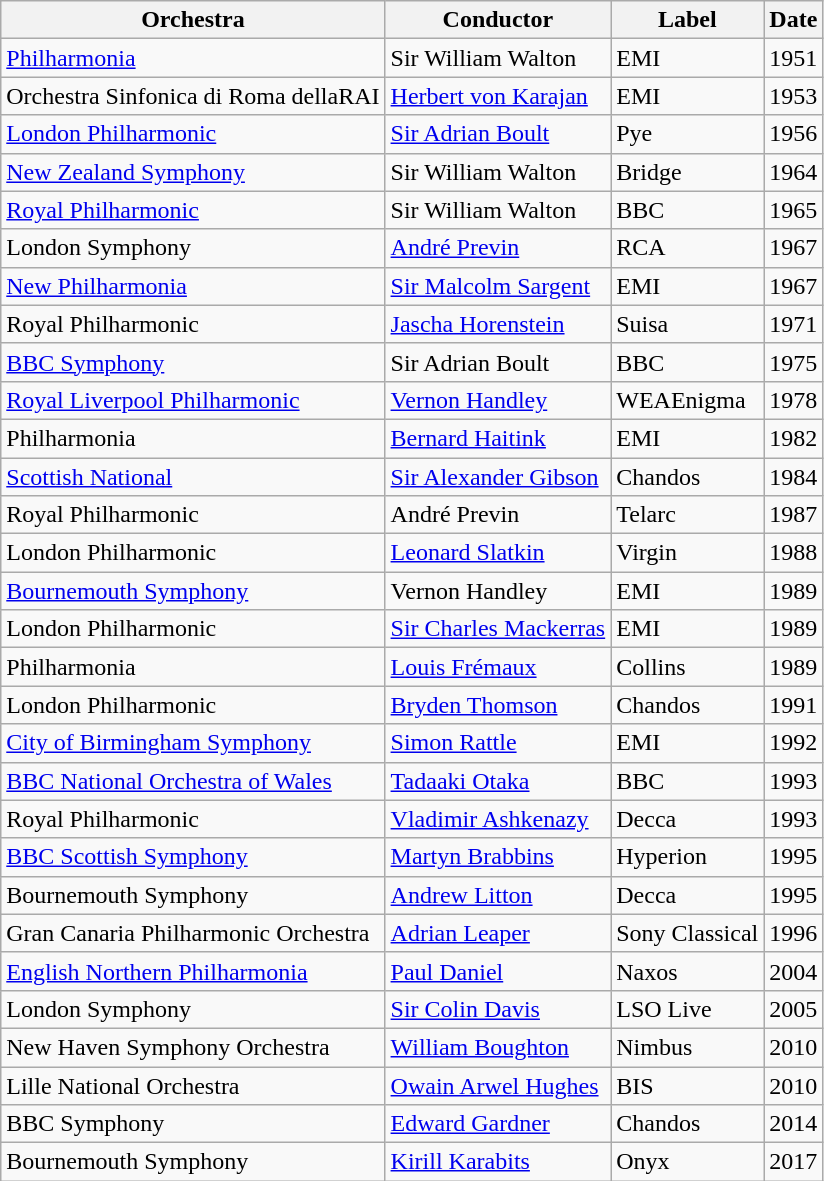<table class="wikitable sortable plainrowheaders" style="text-align: left; margin-right: 0;">
<tr>
<th scope="col">Orchestra</th>
<th scope="col">Conductor</th>
<th scope="col">Label</th>
<th scope="col">Date</th>
</tr>
<tr>
<td><a href='#'>Philharmonia</a></td>
<td data-sort-value="Walton">Sir William Walton</td>
<td>EMI</td>
<td>1951</td>
</tr>
<tr>
<td>Orchestra Sinfonica di Roma dellaRAI</td>
<td data-sort-value="Karajan"><a href='#'>Herbert von Karajan</a></td>
<td>EMI</td>
<td>1953</td>
</tr>
<tr>
<td><a href='#'>London Philharmonic</a></td>
<td data-sort-value="Boult"><a href='#'>Sir Adrian Boult</a></td>
<td>Pye</td>
<td>1956</td>
</tr>
<tr>
<td><a href='#'>New Zealand Symphony</a></td>
<td data-sort-value="Walton">Sir William Walton</td>
<td>Bridge</td>
<td>1964</td>
</tr>
<tr>
<td><a href='#'>Royal Philharmonic</a></td>
<td data-sort-value="Walton">Sir William Walton</td>
<td>BBC</td>
<td>1965</td>
</tr>
<tr>
<td>London Symphony</td>
<td data-sort-value="Previn"><a href='#'>André Previn</a></td>
<td>RCA</td>
<td>1967</td>
</tr>
<tr>
<td><a href='#'>New Philharmonia</a></td>
<td data-sort-value="Sargent"><a href='#'>Sir Malcolm Sargent</a></td>
<td>EMI</td>
<td>1967</td>
</tr>
<tr>
<td>Royal Philharmonic</td>
<td data-sort-value="Horenstein"><a href='#'>Jascha Horenstein</a></td>
<td>Suisa</td>
<td>1971</td>
</tr>
<tr>
<td><a href='#'>BBC Symphony</a></td>
<td data-sort-value="Boult">Sir Adrian Boult</td>
<td>BBC</td>
<td>1975</td>
</tr>
<tr>
<td><a href='#'>Royal Liverpool Philharmonic</a></td>
<td data-sort-value="Handley"><a href='#'>Vernon Handley</a></td>
<td>WEAEnigma</td>
<td>1978</td>
</tr>
<tr>
<td>Philharmonia</td>
<td data-sort-value="Haitink"><a href='#'>Bernard Haitink</a></td>
<td>EMI</td>
<td>1982</td>
</tr>
<tr>
<td><a href='#'>Scottish National</a></td>
<td data-sort-value="Gibson"><a href='#'>Sir Alexander Gibson</a></td>
<td>Chandos</td>
<td>1984</td>
</tr>
<tr>
<td>Royal Philharmonic</td>
<td data-sort-value="Previn">André Previn</td>
<td>Telarc</td>
<td>1987</td>
</tr>
<tr>
<td>London Philharmonic</td>
<td data-sort-value="Slatkin"><a href='#'>Leonard Slatkin</a></td>
<td>Virgin</td>
<td>1988</td>
</tr>
<tr>
<td><a href='#'>Bournemouth Symphony</a></td>
<td data-sort-value="Handley">Vernon Handley</td>
<td>EMI</td>
<td>1989</td>
</tr>
<tr>
<td>London Philharmonic</td>
<td data-sort-value="Mackerras"><a href='#'>Sir Charles Mackerras</a></td>
<td>EMI</td>
<td>1989</td>
</tr>
<tr>
<td>Philharmonia</td>
<td data-sort-value="Fremaux"><a href='#'>Louis Frémaux</a></td>
<td>Collins</td>
<td>1989</td>
</tr>
<tr>
<td>London Philharmonic</td>
<td data-sort-value="Thomson"><a href='#'>Bryden Thomson</a></td>
<td>Chandos</td>
<td>1991</td>
</tr>
<tr>
<td><a href='#'>City of Birmingham Symphony</a></td>
<td data-sort-value="Rattle"><a href='#'>Simon Rattle</a></td>
<td>EMI</td>
<td>1992</td>
</tr>
<tr>
<td><a href='#'>BBC National Orchestra of Wales</a></td>
<td data-sort-value="Otaka"><a href='#'>Tadaaki Otaka</a></td>
<td>BBC</td>
<td>1993</td>
</tr>
<tr>
<td>Royal Philharmonic</td>
<td data-sort-value="Askhenazy"><a href='#'>Vladimir Ashkenazy</a></td>
<td>Decca</td>
<td>1993</td>
</tr>
<tr>
<td><a href='#'>BBC Scottish Symphony</a></td>
<td data-sort-value="Brabbins"><a href='#'>Martyn Brabbins</a></td>
<td>Hyperion</td>
<td>1995</td>
</tr>
<tr>
<td>Bournemouth Symphony</td>
<td data-sort-value="Lytton"><a href='#'>Andrew Litton</a></td>
<td>Decca</td>
<td>1995</td>
</tr>
<tr>
<td>Gran Canaria Philharmonic Orchestra</td>
<td data-sort-value="Leaper"><a href='#'>Adrian Leaper</a></td>
<td>Sony Classical</td>
<td>1996</td>
</tr>
<tr>
<td><a href='#'>English Northern Philharmonia</a></td>
<td data-sort-value="Daniel"><a href='#'>Paul Daniel</a></td>
<td>Naxos</td>
<td>2004</td>
</tr>
<tr>
<td>London Symphony</td>
<td data-sort-value="Davis"><a href='#'>Sir Colin Davis</a></td>
<td>LSO Live</td>
<td>2005</td>
</tr>
<tr>
<td>New Haven Symphony Orchestra</td>
<td data-sort-value="Boughton"><a href='#'>William Boughton</a></td>
<td>Nimbus</td>
<td>2010</td>
</tr>
<tr>
<td>Lille National Orchestra</td>
<td data-sort-value="Hughes"><a href='#'>Owain Arwel Hughes</a></td>
<td>BIS</td>
<td>2010</td>
</tr>
<tr>
<td>BBC Symphony</td>
<td data-sort-value="Gardner"><a href='#'>Edward Gardner</a></td>
<td>Chandos</td>
<td>2014</td>
</tr>
<tr>
<td>Bournemouth Symphony</td>
<td data-sort-value="Karabits"><a href='#'>Kirill Karabits</a></td>
<td>Onyx</td>
<td>2017</td>
</tr>
</table>
